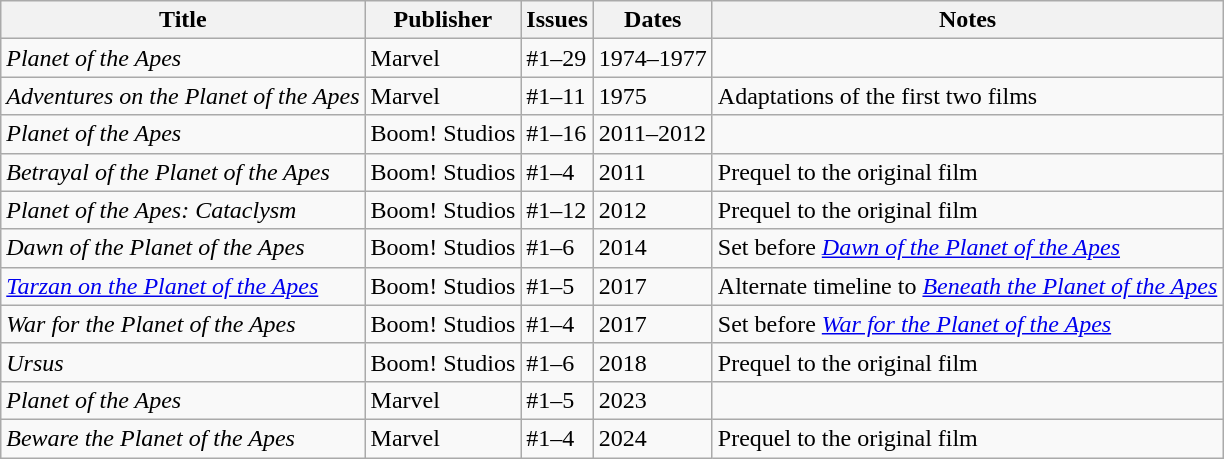<table class="wikitable sortable">
<tr>
<th>Title</th>
<th>Publisher</th>
<th>Issues</th>
<th>Dates</th>
<th>Notes</th>
</tr>
<tr>
<td><em>Planet of the Apes</em></td>
<td>Marvel</td>
<td>#1–29</td>
<td>1974–1977</td>
<td></td>
</tr>
<tr>
<td><em>Adventures on the Planet of the Apes</em></td>
<td>Marvel</td>
<td>#1–11</td>
<td>1975</td>
<td>Adaptations of the first two films</td>
</tr>
<tr>
<td><em>Planet of the Apes</em></td>
<td>Boom! Studios</td>
<td>#1–16</td>
<td>2011–2012</td>
<td></td>
</tr>
<tr>
<td><em>Betrayal of the Planet of the Apes</em></td>
<td>Boom! Studios</td>
<td>#1–4</td>
<td>2011</td>
<td>Prequel to the original film</td>
</tr>
<tr>
<td><em>Planet of the Apes: Cataclysm</em></td>
<td>Boom! Studios</td>
<td>#1–12</td>
<td>2012</td>
<td>Prequel to the original film</td>
</tr>
<tr>
<td><em>Dawn of the Planet of the Apes</em></td>
<td>Boom! Studios</td>
<td>#1–6</td>
<td>2014</td>
<td>Set before <em><a href='#'>Dawn of the Planet of the Apes</a></em></td>
</tr>
<tr>
<td><em><a href='#'>Tarzan on the Planet of the Apes</a></em></td>
<td>Boom! Studios</td>
<td>#1–5</td>
<td>2017</td>
<td>Alternate timeline to <em><a href='#'>Beneath the Planet of the Apes</a></em></td>
</tr>
<tr>
<td><em>War for the Planet of the Apes</em></td>
<td>Boom! Studios</td>
<td>#1–4</td>
<td>2017</td>
<td>Set before <em><a href='#'>War for the Planet of the Apes</a></em></td>
</tr>
<tr>
<td><em>Ursus</em></td>
<td>Boom! Studios</td>
<td>#1–6</td>
<td>2018</td>
<td>Prequel to the original film</td>
</tr>
<tr>
<td><em>Planet of the Apes</em></td>
<td>Marvel</td>
<td>#1–5</td>
<td>2023</td>
<td></td>
</tr>
<tr>
<td><em>Beware the Planet of the Apes</em></td>
<td>Marvel</td>
<td>#1–4</td>
<td>2024</td>
<td>Prequel to the original film</td>
</tr>
</table>
